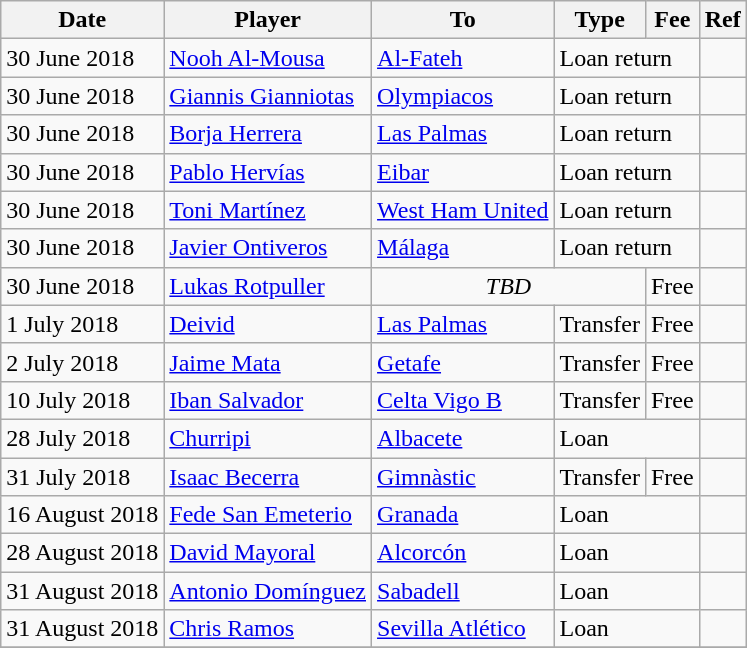<table class="wikitable">
<tr>
<th>Date</th>
<th>Player</th>
<th>To</th>
<th>Type</th>
<th>Fee</th>
<th>Ref</th>
</tr>
<tr>
<td>30 June 2018</td>
<td> <a href='#'>Nooh Al-Mousa</a></td>
<td> <a href='#'>Al-Fateh</a></td>
<td colspan=2>Loan return</td>
<td></td>
</tr>
<tr>
<td>30 June 2018</td>
<td> <a href='#'>Giannis Gianniotas</a></td>
<td> <a href='#'>Olympiacos</a></td>
<td colspan=2>Loan return</td>
<td></td>
</tr>
<tr>
<td>30 June 2018</td>
<td> <a href='#'>Borja Herrera</a></td>
<td> <a href='#'>Las Palmas</a></td>
<td colspan=2>Loan return</td>
<td></td>
</tr>
<tr>
<td>30 June 2018</td>
<td> <a href='#'>Pablo Hervías</a></td>
<td> <a href='#'>Eibar</a></td>
<td colspan=2>Loan return</td>
<td></td>
</tr>
<tr>
<td>30 June 2018</td>
<td> <a href='#'>Toni Martínez</a></td>
<td> <a href='#'>West Ham United</a></td>
<td colspan=2>Loan return</td>
<td></td>
</tr>
<tr>
<td>30 June 2018</td>
<td> <a href='#'>Javier Ontiveros</a></td>
<td> <a href='#'>Málaga</a></td>
<td colspan=2>Loan return</td>
<td></td>
</tr>
<tr>
<td>30 June 2018</td>
<td> <a href='#'>Lukas Rotpuller</a></td>
<td colspan=2 align=center><em>TBD</em></td>
<td>Free</td>
<td></td>
</tr>
<tr>
<td>1 July 2018</td>
<td> <a href='#'>Deivid</a></td>
<td> <a href='#'>Las Palmas</a></td>
<td>Transfer</td>
<td>Free</td>
<td></td>
</tr>
<tr>
<td>2 July 2018</td>
<td> <a href='#'>Jaime Mata</a></td>
<td> <a href='#'>Getafe</a></td>
<td>Transfer</td>
<td>Free</td>
<td></td>
</tr>
<tr>
<td>10 July 2018</td>
<td> <a href='#'>Iban Salvador</a></td>
<td> <a href='#'>Celta Vigo B</a></td>
<td>Transfer</td>
<td>Free</td>
<td></td>
</tr>
<tr>
<td>28 July 2018</td>
<td> <a href='#'>Churripi</a></td>
<td> <a href='#'>Albacete</a></td>
<td colspan=2>Loan</td>
<td></td>
</tr>
<tr>
<td>31 July 2018</td>
<td> <a href='#'>Isaac Becerra</a></td>
<td> <a href='#'>Gimnàstic</a></td>
<td>Transfer</td>
<td>Free</td>
<td></td>
</tr>
<tr>
<td>16 August 2018</td>
<td> <a href='#'>Fede San Emeterio</a></td>
<td> <a href='#'>Granada</a></td>
<td colspan=2>Loan</td>
<td></td>
</tr>
<tr>
<td>28 August 2018</td>
<td> <a href='#'>David Mayoral</a></td>
<td> <a href='#'>Alcorcón</a></td>
<td colspan=2>Loan</td>
<td></td>
</tr>
<tr>
<td>31 August 2018</td>
<td> <a href='#'>Antonio Domínguez</a></td>
<td> <a href='#'>Sabadell</a></td>
<td colspan=2>Loan</td>
<td></td>
</tr>
<tr>
<td>31 August 2018</td>
<td> <a href='#'>Chris Ramos</a></td>
<td> <a href='#'>Sevilla Atlético</a></td>
<td colspan=2>Loan</td>
<td></td>
</tr>
<tr>
</tr>
</table>
